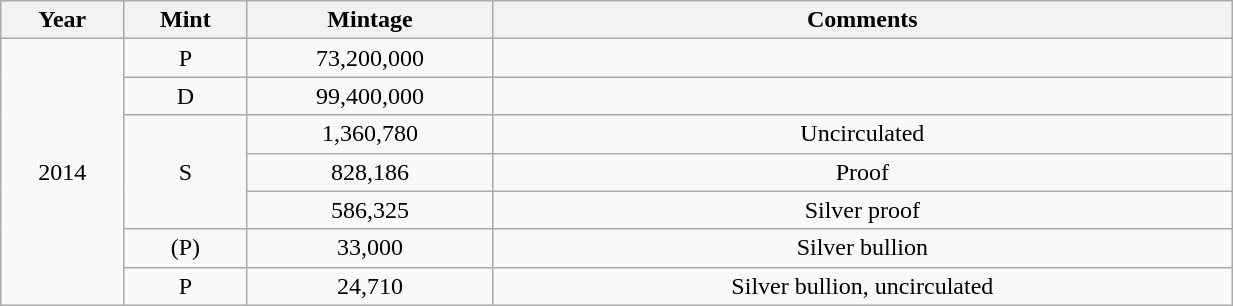<table class="wikitable sortable" style="min-width:65%; text-align:center;">
<tr>
<th width="10%">Year</th>
<th width="10%">Mint</th>
<th width="20%">Mintage</th>
<th width="60%">Comments</th>
</tr>
<tr>
<td rowspan="7">2014</td>
<td>P</td>
<td>73,200,000</td>
<td></td>
</tr>
<tr>
<td>D</td>
<td>99,400,000</td>
<td></td>
</tr>
<tr>
<td rowspan="3">S</td>
<td>1,360,780</td>
<td>Uncirculated</td>
</tr>
<tr>
<td>828,186</td>
<td>Proof</td>
</tr>
<tr>
<td>586,325</td>
<td>Silver proof</td>
</tr>
<tr>
<td>(P)</td>
<td>33,000</td>
<td>Silver bullion</td>
</tr>
<tr>
<td>P</td>
<td>24,710</td>
<td>Silver bullion, uncirculated</td>
</tr>
</table>
